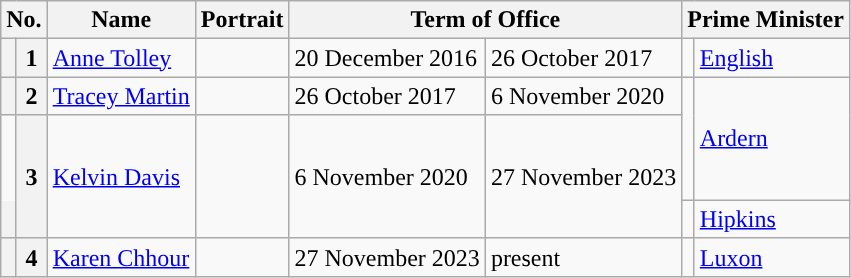<table class="wikitable">
<tr>
<th colspan="2">No.</th>
<th>Name</th>
<th>Portrait</th>
<th colspan="2">Term of Office</th>
<th colspan="2">Prime Minister</th>
</tr>
<tr>
<th style="background:"></th>
<th>1</th>
<td><a href='#'>Anne Tolley</a></td>
<td></td>
<td>20 December 2016</td>
<td>26 October 2017</td>
<td width=1 style="background:"></td>
<td><a href='#'>English</a></td>
</tr>
<tr>
<th style="background:"></th>
<th>2</th>
<td><a href='#'>Tracey Martin</a></td>
<td></td>
<td>26 October 2017</td>
<td>6 November 2020</td>
<td rowspan=2 style="background:"></td>
<td rowspan=2><a href='#'>Ardern</a></td>
</tr>
<tr>
<td height=50 style="border-bottom:solid 0 grey; background:"></td>
<th rowspan="2">3</th>
<td rowspan="2"><a href='#'>Kelvin Davis</a></td>
<td rowspan="2"></td>
<td rowspan="2">6 November 2020</td>
<td rowspan="2">27 November 2023</td>
</tr>
<tr>
<th height=15 style="border-top:solid 0 grey; background:"></th>
<td style="background:"></td>
<td><a href='#'>Hipkins</a></td>
</tr>
<tr>
<th style="background:"></th>
<th>4</th>
<td><a href='#'>Karen Chhour</a></td>
<td></td>
<td>27 November 2023</td>
<td>present</td>
<td style="background:"></td>
<td><a href='#'>Luxon</a></td>
</tr>
</table>
